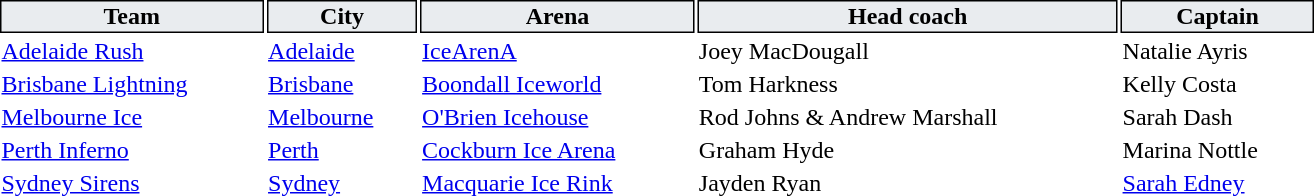<table class="toccolours" style="width:55em">
<tr>
</tr>
<tr>
<th style="background:#e9ecef;color:black;border:black 1px solid">Team</th>
<th style="background:#e9ecef;color:black;border:black 1px solid">City</th>
<th style="background:#e9ecef;color:black;border:black 1px solid">Arena</th>
<th style="background:#e9ecef;color:black;border:black 1px solid">Head coach</th>
<th style="background:#e9ecef;color:black;border:black 1px solid">Captain</th>
</tr>
<tr>
<td><a href='#'>Adelaide Rush</a></td>
<td> <a href='#'>Adelaide</a></td>
<td><a href='#'>IceArenA</a></td>
<td> Joey MacDougall</td>
<td> Natalie Ayris</td>
</tr>
<tr>
<td><a href='#'>Brisbane Lightning</a></td>
<td> <a href='#'>Brisbane</a></td>
<td><a href='#'>Boondall Iceworld</a></td>
<td> Tom Harkness</td>
<td> Kelly Costa</td>
</tr>
<tr>
<td><a href='#'>Melbourne Ice</a></td>
<td> <a href='#'>Melbourne</a></td>
<td><a href='#'>O'Brien Icehouse</a></td>
<td> Rod Johns & Andrew Marshall</td>
<td> Sarah Dash</td>
</tr>
<tr>
<td><a href='#'>Perth Inferno</a></td>
<td> <a href='#'>Perth</a></td>
<td><a href='#'>Cockburn Ice Arena</a></td>
<td> Graham Hyde</td>
<td> Marina Nottle</td>
</tr>
<tr>
<td><a href='#'>Sydney Sirens</a></td>
<td> <a href='#'>Sydney</a></td>
<td><a href='#'>Macquarie Ice Rink</a></td>
<td> Jayden Ryan</td>
<td> <a href='#'>Sarah Edney</a></td>
</tr>
</table>
